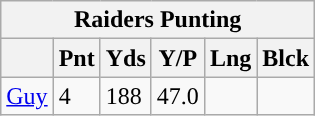<table class="wikitable">
<tr>
<th colspan="6">Raiders Punting</th>
</tr>
<tr>
<th></th>
<th>Pnt</th>
<th>Yds</th>
<th>Y/P</th>
<th>Lng</th>
<th>Blck</th>
</tr>
<tr>
<td><a href='#'>Guy</a></td>
<td>4</td>
<td>188</td>
<td>47.0</td>
<td></td>
<td></td>
</tr>
</table>
